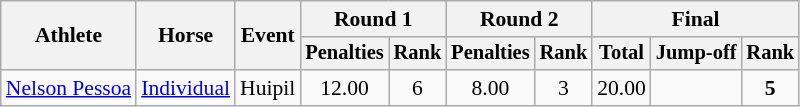<table class="wikitable" style="font-size:90%">
<tr>
<th rowspan="2">Athlete</th>
<th rowspan="2">Horse</th>
<th rowspan="2">Event</th>
<th colspan="2">Round 1</th>
<th colspan="2">Round 2</th>
<th colspan="3">Final</th>
</tr>
<tr style="font-size:95%">
<th>Penalties</th>
<th>Rank</th>
<th>Penalties</th>
<th>Rank</th>
<th>Total</th>
<th>Jump-off</th>
<th>Rank</th>
</tr>
<tr align=center>
<td align=left><a href='#'>Nelson Pessoa</a></td>
<td align=left><a href='#'>Individual</a></td>
<td align=left>Huipil</td>
<td>12.00</td>
<td>6</td>
<td>8.00</td>
<td>3</td>
<td>20.00</td>
<td></td>
<td><strong>5</strong></td>
</tr>
</table>
